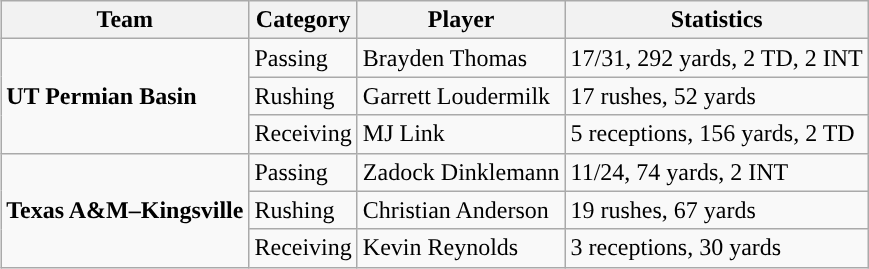<table class="wikitable" style="float: right;">
<tr>
<th>Team</th>
<th>Category</th>
<th>Player</th>
<th>Statistics</th>
</tr>
<tr>
<td rowspan=3><strong>UT Permian Basin</strong></td>
<td>Passing</td>
<td>Brayden Thomas</td>
<td>17/31, 292 yards, 2 TD, 2 INT</td>
</tr>
<tr>
<td>Rushing</td>
<td>Garrett Loudermilk</td>
<td>17 rushes, 52 yards</td>
</tr>
<tr>
<td>Receiving</td>
<td>MJ Link</td>
<td>5 receptions, 156 yards, 2 TD</td>
</tr>
<tr>
<td rowspan=3><strong>Texas A&M–Kingsville</strong></td>
<td>Passing</td>
<td>Zadock Dinklemann</td>
<td>11/24, 74 yards, 2 INT</td>
</tr>
<tr>
<td>Rushing</td>
<td>Christian Anderson</td>
<td>19 rushes, 67 yards</td>
</tr>
<tr>
<td>Receiving</td>
<td>Kevin Reynolds</td>
<td>3 receptions, 30 yards</td>
</tr>
</table>
